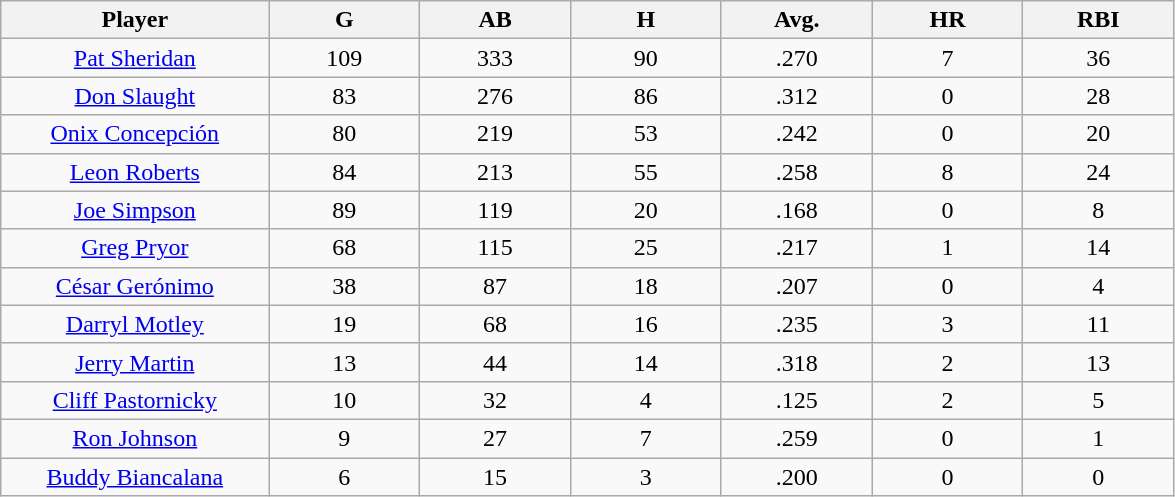<table class="wikitable sortable">
<tr>
<th bgcolor="#DDDDFF" width="16%">Player</th>
<th bgcolor="#DDDDFF" width="9%">G</th>
<th bgcolor="#DDDDFF" width="9%">AB</th>
<th bgcolor="#DDDDFF" width="9%">H</th>
<th bgcolor="#DDDDFF" width="9%">Avg.</th>
<th bgcolor="#DDDDFF" width="9%">HR</th>
<th bgcolor="#DDDDFF" width="9%">RBI</th>
</tr>
<tr align="center">
<td><a href='#'>Pat Sheridan</a></td>
<td>109</td>
<td>333</td>
<td>90</td>
<td>.270</td>
<td>7</td>
<td>36</td>
</tr>
<tr align=center>
<td><a href='#'>Don Slaught</a></td>
<td>83</td>
<td>276</td>
<td>86</td>
<td>.312</td>
<td>0</td>
<td>28</td>
</tr>
<tr align=center>
<td><a href='#'>Onix Concepción</a></td>
<td>80</td>
<td>219</td>
<td>53</td>
<td>.242</td>
<td>0</td>
<td>20</td>
</tr>
<tr align=center>
<td><a href='#'>Leon Roberts</a></td>
<td>84</td>
<td>213</td>
<td>55</td>
<td>.258</td>
<td>8</td>
<td>24</td>
</tr>
<tr align="center">
<td><a href='#'>Joe Simpson</a></td>
<td>89</td>
<td>119</td>
<td>20</td>
<td>.168</td>
<td>0</td>
<td>8</td>
</tr>
<tr align=center>
<td><a href='#'>Greg Pryor</a></td>
<td>68</td>
<td>115</td>
<td>25</td>
<td>.217</td>
<td>1</td>
<td>14</td>
</tr>
<tr align=center>
<td><a href='#'>César Gerónimo</a></td>
<td>38</td>
<td>87</td>
<td>18</td>
<td>.207</td>
<td>0</td>
<td>4</td>
</tr>
<tr align=center>
<td><a href='#'>Darryl Motley</a></td>
<td>19</td>
<td>68</td>
<td>16</td>
<td>.235</td>
<td>3</td>
<td>11</td>
</tr>
<tr align=center>
<td><a href='#'>Jerry Martin</a></td>
<td>13</td>
<td>44</td>
<td>14</td>
<td>.318</td>
<td>2</td>
<td>13</td>
</tr>
<tr align=center>
<td><a href='#'>Cliff Pastornicky</a></td>
<td>10</td>
<td>32</td>
<td>4</td>
<td>.125</td>
<td>2</td>
<td>5</td>
</tr>
<tr align=center>
<td><a href='#'>Ron Johnson</a></td>
<td>9</td>
<td>27</td>
<td>7</td>
<td>.259</td>
<td>0</td>
<td>1</td>
</tr>
<tr align=center>
<td><a href='#'>Buddy Biancalana</a></td>
<td>6</td>
<td>15</td>
<td>3</td>
<td>.200</td>
<td>0</td>
<td>0</td>
</tr>
</table>
